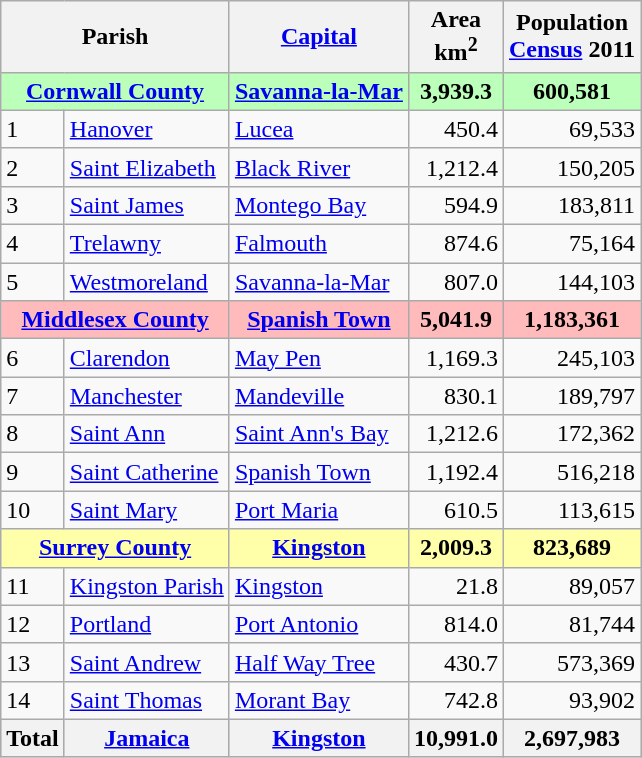<table class="wikitable sortable">
<tr>
<th colspan="2">Parish</th>
<th><a href='#'>Capital</a></th>
<th>Area<br>km<sup>2</sup></th>
<th>Population<br><a href='#'>Census</a> 2011</th>
</tr>
<tr>
<th colspan="2" style="background: #BFB;"><a href='#'>Cornwall County</a></th>
<th style="background: #BFB;"><a href='#'>Savanna-la-Mar</a></th>
<th style="background: #BFB;">3,939.3</th>
<th style="background: #BFB;">600,581</th>
</tr>
<tr>
<td>1</td>
<td><a href='#'>Hanover</a></td>
<td><a href='#'>Lucea</a></td>
<td align="right">450.4</td>
<td align="right">69,533</td>
</tr>
<tr>
<td>2</td>
<td><a href='#'>Saint Elizabeth</a></td>
<td><a href='#'>Black River</a></td>
<td align="right">1,212.4</td>
<td align="right">150,205</td>
</tr>
<tr>
<td>3</td>
<td><a href='#'>Saint James</a></td>
<td><a href='#'>Montego Bay</a></td>
<td align="right">594.9</td>
<td align="right">183,811</td>
</tr>
<tr>
<td>4</td>
<td><a href='#'>Trelawny</a></td>
<td><a href='#'>Falmouth</a></td>
<td align="right">874.6</td>
<td align="right">75,164</td>
</tr>
<tr>
<td>5</td>
<td><a href='#'>Westmoreland</a></td>
<td><a href='#'>Savanna-la-Mar</a></td>
<td align="right">807.0</td>
<td align="right">144,103</td>
</tr>
<tr>
<th colspan="2" style="background: #FBB;"><a href='#'>Middlesex County</a></th>
<th style="background: #FBB;"><a href='#'>Spanish Town</a></th>
<th style="background: #FBB;">5,041.9</th>
<th style="background: #FBB;">1,183,361</th>
</tr>
<tr>
<td>6</td>
<td><a href='#'>Clarendon</a></td>
<td><a href='#'>May Pen</a></td>
<td align="right">1,169.3</td>
<td align="right">245,103</td>
</tr>
<tr>
<td>7</td>
<td><a href='#'>Manchester</a></td>
<td><a href='#'>Mandeville</a></td>
<td align="right">830.1</td>
<td align="right">189,797</td>
</tr>
<tr>
<td>8</td>
<td><a href='#'>Saint Ann</a></td>
<td><a href='#'>Saint Ann's Bay</a></td>
<td align="right">1,212.6</td>
<td align="right">172,362</td>
</tr>
<tr>
<td>9</td>
<td><a href='#'>Saint Catherine</a></td>
<td><a href='#'>Spanish Town</a></td>
<td align="right">1,192.4</td>
<td align="right">516,218</td>
</tr>
<tr>
<td>10</td>
<td><a href='#'>Saint Mary</a></td>
<td><a href='#'>Port Maria</a></td>
<td align="right">610.5</td>
<td align="right">113,615</td>
</tr>
<tr>
<th colspan="2" style="background: #FFA;"><a href='#'>Surrey County</a></th>
<th style="background: #FFA;"><a href='#'>Kingston</a></th>
<th style="background: #FFA;">2,009.3</th>
<th style="background: #FFA;">823,689</th>
</tr>
<tr>
<td>11</td>
<td><a href='#'>Kingston Parish</a></td>
<td><a href='#'>Kingston</a></td>
<td align="right">21.8</td>
<td align="right">89,057</td>
</tr>
<tr>
<td>12</td>
<td><a href='#'>Portland</a></td>
<td><a href='#'>Port Antonio</a></td>
<td align="right">814.0</td>
<td align="right">81,744</td>
</tr>
<tr>
<td>13</td>
<td><a href='#'>Saint Andrew</a></td>
<td><a href='#'>Half Way Tree</a></td>
<td align="right">430.7</td>
<td align="right">573,369</td>
</tr>
<tr>
<td>14</td>
<td><a href='#'>Saint Thomas</a></td>
<td><a href='#'>Morant Bay</a></td>
<td align="right">742.8</td>
<td align="right">93,902</td>
</tr>
<tr style="background: #CCC;">
<th>Total</th>
<th><a href='#'>Jamaica</a></th>
<th><a href='#'>Kingston</a></th>
<th align="right">10,991.0</th>
<th align="right">2,697,983</th>
</tr>
</table>
